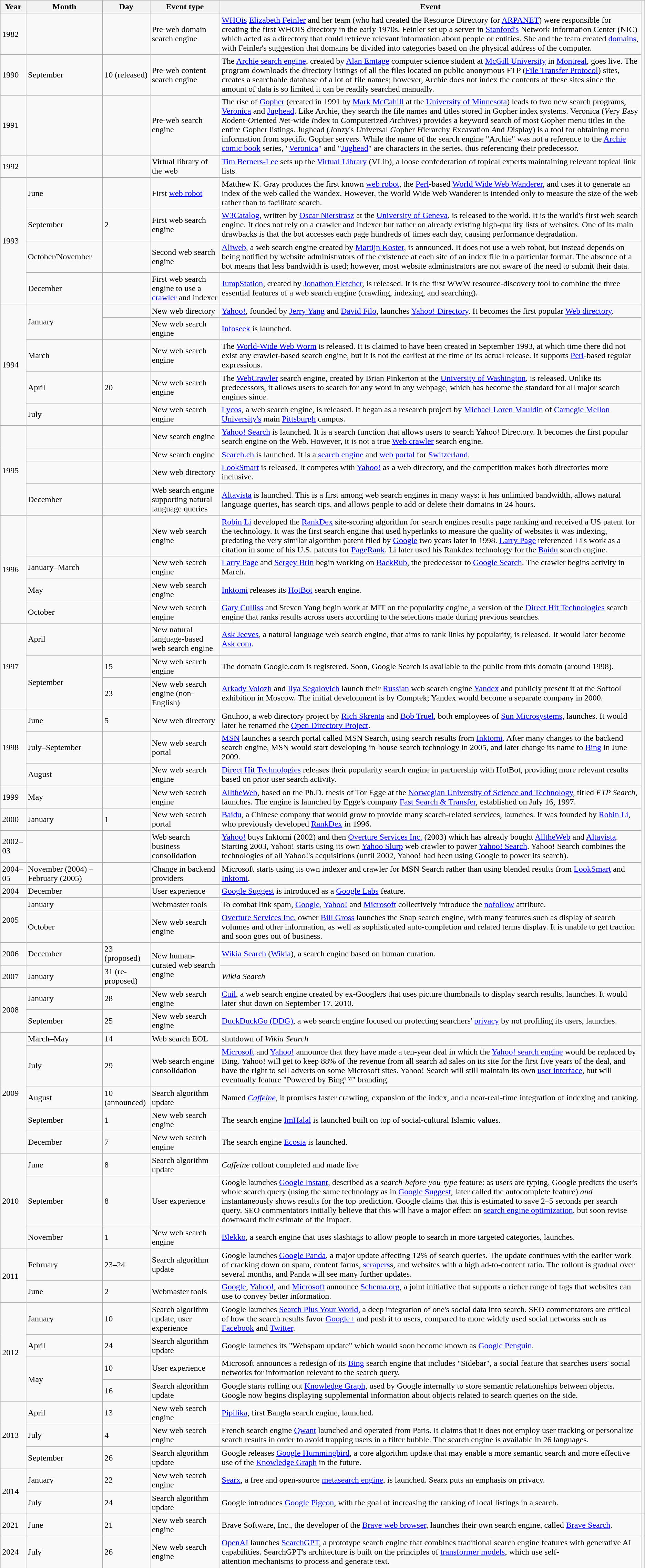<table class="wikitable sortable" border="1">
<tr>
<th>Year</th>
<th>Month</th>
<th>Day</th>
<th>Event type</th>
<th>Event</th>
</tr>
<tr>
<td>1982</td>
<td></td>
<td></td>
<td>Pre-web domain search engine</td>
<td><a href='#'>WHOis</a> <a href='#'>Elizabeth Feinler</a> and her team (who had created the Resource Directory for <a href='#'>ARPANET</a>) were responsible for creating the first WHOIS directory in the early 1970s. Feinler set up a server in <a href='#'>Stanford's</a> Network Information Center (NIC) which acted as a directory that could retrieve relevant information about people or entities. She and the team created <a href='#'>domains</a>, with Feinler's suggestion that domains be divided into categories based on the physical address of the computer.</td>
</tr>
<tr>
<td>1990</td>
<td>September </td>
<td>10 (released) </td>
<td>Pre-web content search engine</td>
<td>The <a href='#'>Archie search engine</a>, created by <a href='#'>Alan Emtage</a>  computer science student at <a href='#'>McGill University</a>  in <a href='#'>Montreal</a>, goes live. The program downloads the directory listings of all the files located on public anonymous FTP (<a href='#'>File Transfer Protocol</a>) sites, creates a searchable database of a lot of  file names; however, Archie does not index the contents of these sites since the amount of data is so limited it can be readily searched manually.</td>
</tr>
<tr>
<td>1991</td>
<td></td>
<td></td>
<td>Pre-web search engine</td>
<td>The rise of <a href='#'>Gopher</a> (created in 1991 by <a href='#'>Mark McCahill</a>  at the <a href='#'>University of Minnesota</a>) leads to two new search programs, <a href='#'>Veronica</a>  and <a href='#'>Jughead</a>. Like Archie, they search the file names and titles stored in Gopher index systems. Veronica (<em>V</em>ery <em>E</em>asy <em>R</em>odent-<em>O</em>riented <em>N</em>et-wide <em>I</em>ndex to <em>C</em>omputerized <em>A</em>rchives) provides a keyword search of most Gopher menu titles in the entire Gopher listings. Jughead (<em>J</em>onzy's <em>U</em>niversal <em>G</em>opher <em>H</em>ierarchy <em>E</em>xcavation <em>A</em>nd <em>D</em>isplay) is a tool for obtaining menu information from specific Gopher servers.  While the name of the search engine "Archie" was not a reference to the <a href='#'>Archie comic book</a> series, "<a href='#'>Veronica</a>" and "<a href='#'>Jughead</a>" are characters in the series, thus referencing their predecessor.</td>
</tr>
<tr>
<td>1992</td>
<td></td>
<td></td>
<td>Virtual library of the web</td>
<td><a href='#'>Tim Berners-Lee</a> sets up the <a href='#'>Virtual Library</a> (VLib), a loose confederation of topical experts maintaining relevant topical link lists.</td>
</tr>
<tr>
<td rowspan="4">1993</td>
<td>June</td>
<td></td>
<td>First <a href='#'>web robot</a></td>
<td>Matthew K. Gray produces the first known <a href='#'>web robot</a>, the <a href='#'>Perl</a>-based <a href='#'>World Wide Web Wanderer</a>, and uses it to generate an index of the web called the Wandex. However, the World Wide Web Wanderer is intended only to measure the size of the web rather than to facilitate search.</td>
</tr>
<tr>
<td>September</td>
<td>2</td>
<td>First web search engine</td>
<td><a href='#'>W3Catalog</a>, written by <a href='#'>Oscar Nierstrasz</a> at the <a href='#'>University of Geneva</a>, is released to the world. It is the world's first web search engine. It does not rely on a crawler and indexer but rather on already existing high-quality lists of websites. One of its main drawbacks is that the bot accesses each page hundreds of times each day, causing performance degradation.</td>
</tr>
<tr>
<td>October/November</td>
<td></td>
<td>Second web search engine</td>
<td><a href='#'>Aliweb</a>, a web search engine created by <a href='#'>Martijn Koster</a>, is announced. It does not use a web robot, but instead depends on being notified by website administrators of the existence at each site of an index file in a particular format. The absence of a bot means that less bandwidth is used; however, most website administrators are not aware of the need to submit their data.</td>
</tr>
<tr>
<td>December</td>
<td></td>
<td>First web search engine to use a <a href='#'>crawler</a> and indexer</td>
<td><a href='#'>JumpStation</a>, created by <a href='#'>Jonathon Fletcher</a>, is released. It is the first WWW resource-discovery tool to combine the three essential features of a web search engine (crawling, indexing, and searching).</td>
</tr>
<tr>
<td rowspan="5">1994</td>
<td rowspan="2">January</td>
<td></td>
<td>New web directory</td>
<td><a href='#'>Yahoo!</a>, founded by <a href='#'>Jerry Yang</a> and <a href='#'>David Filo</a>, launches <a href='#'>Yahoo! Directory</a>. It becomes the first popular <a href='#'>Web directory</a>.</td>
</tr>
<tr>
<td></td>
<td>New web search engine</td>
<td><a href='#'>Infoseek</a> is launched.</td>
</tr>
<tr>
<td>March</td>
<td></td>
<td>New web search engine</td>
<td>The <a href='#'>World-Wide Web Worm</a> is released. It is claimed to have been created in September 1993, at which time there did not exist any crawler-based search engine, but it is not the earliest at the time of its actual release. It supports <a href='#'>Perl</a>-based regular expressions.</td>
</tr>
<tr>
<td>April</td>
<td>20</td>
<td>New web search engine</td>
<td>The <a href='#'>WebCrawler</a> search engine, created by Brian Pinkerton at the <a href='#'>University of Washington</a>, is released. Unlike its predecessors, it allows users to search for any word in any webpage, which has become the standard for all major search engines since.</td>
</tr>
<tr>
<td>July</td>
<td></td>
<td>New web search engine</td>
<td><a href='#'>Lycos</a>, a web search engine, is released. It began as a research project by <a href='#'>Michael Loren Mauldin</a> of <a href='#'>Carnegie Mellon University's</a> main <a href='#'>Pittsburgh</a> campus.</td>
</tr>
<tr>
<td rowspan="4">1995</td>
<td></td>
<td></td>
<td>New search engine</td>
<td><a href='#'>Yahoo! Search</a> is launched. It is a search function that allows users to search Yahoo! Directory. It becomes the first popular search engine on the Web. However, it is not a true <a href='#'>Web crawler</a> search engine.</td>
</tr>
<tr>
<td></td>
<td></td>
<td>New search engine</td>
<td><a href='#'>Search.ch</a> is launched. It is a <a href='#'>search engine</a> and <a href='#'>web portal</a> for <a href='#'>Switzerland</a>.</td>
</tr>
<tr>
<td></td>
<td></td>
<td>New web directory</td>
<td><a href='#'>LookSmart</a> is released. It competes with <a href='#'>Yahoo!</a> as a web directory, and the competition makes both directories more inclusive.</td>
</tr>
<tr>
<td>December</td>
<td></td>
<td>Web search engine supporting natural language queries</td>
<td><a href='#'>Altavista</a> is launched. This is a first among web search engines in many ways: it has unlimited bandwidth, allows natural language queries, has search tips, and allows people to add or delete their domains in 24 hours.</td>
</tr>
<tr>
<td rowspan="4">1996</td>
<td></td>
<td></td>
<td>New web search engine</td>
<td><a href='#'>Robin Li</a> developed the <a href='#'>RankDex</a> site-scoring algorithm for search engines results page ranking and received a US patent for the technology. It was the first search engine that used hyperlinks to measure the quality of websites it was indexing, predating the very similar algorithm patent filed by <a href='#'>Google</a> two years later in 1998. <a href='#'>Larry Page</a> referenced Li's work as a citation in some of his U.S. patents for <a href='#'>PageRank</a>. Li later used his Rankdex technology for the <a href='#'>Baidu</a> search engine.</td>
</tr>
<tr>
<td>January–March</td>
<td></td>
<td>New web search engine</td>
<td><a href='#'>Larry Page</a> and <a href='#'>Sergey Brin</a> begin working on <a href='#'>BackRub</a>, the predecessor to <a href='#'>Google Search</a>. The crawler begins activity in March.</td>
</tr>
<tr>
<td>May</td>
<td></td>
<td>New web search engine</td>
<td><a href='#'>Inktomi</a> releases its <a href='#'>HotBot</a> search engine.</td>
</tr>
<tr>
<td>October</td>
<td></td>
<td>New web search engine</td>
<td><a href='#'>Gary Culliss</a> and Steven Yang begin work at MIT on the popularity engine, a version of the <a href='#'>Direct Hit Technologies</a> search engine that ranks results across users according to the selections made during previous searches.</td>
</tr>
<tr>
<td rowspan="3">1997</td>
<td>April</td>
<td></td>
<td>New natural language-based web search engine</td>
<td><a href='#'>Ask Jeeves</a>, a natural language web search engine, that aims to rank links by popularity, is released. It would later become <a href='#'>Ask.com</a>.</td>
</tr>
<tr>
<td rowspan="2">September</td>
<td>15</td>
<td>New web search engine</td>
<td>The domain Google.com is registered. Soon, Google Search is available to the public from this domain (around 1998).</td>
</tr>
<tr>
<td>23</td>
<td>New web search engine (non-English)</td>
<td><a href='#'>Arkady Volozh</a> and <a href='#'>Ilya Segalovich</a> launch their <a href='#'>Russian</a> web search engine <a href='#'>Yandex</a> and publicly present it at the Softool exhibition in Moscow. The initial development is by Comptek; Yandex would become a separate company in 2000.</td>
</tr>
<tr>
<td rowspan="3">1998</td>
<td>June</td>
<td>5</td>
<td>New web directory</td>
<td>Gnuhoo, a web directory project by <a href='#'>Rich Skrenta</a> and <a href='#'>Bob Truel</a>, both employees of <a href='#'>Sun Microsystems</a>, launches. It would later be renamed the <a href='#'>Open Directory Project</a>.</td>
</tr>
<tr>
<td>July–September</td>
<td></td>
<td>New web search portal</td>
<td><a href='#'>MSN</a> launches a search portal called MSN Search, using search results from <a href='#'>Inktomi</a>. After many changes to the backend search engine, MSN would start developing in-house search technology in 2005, and later change its name to <a href='#'>Bing</a> in June 2009.</td>
</tr>
<tr>
<td>August</td>
<td></td>
<td>New web search engine</td>
<td><a href='#'>Direct Hit Technologies</a> releases their popularity search engine in partnership with HotBot, providing more relevant results based on prior user search activity.</td>
</tr>
<tr>
<td>1999</td>
<td>May</td>
<td></td>
<td>New web search engine</td>
<td><a href='#'>AlltheWeb</a>, based on the Ph.D. thesis of Tor Egge at the <a href='#'>Norwegian University of Science and Technology</a>, titled <em>FTP Search</em>, launches. The engine is launched by Egge's company <a href='#'>Fast Search & Transfer</a>, established on July 16, 1997.</td>
</tr>
<tr>
<td>2000</td>
<td>January</td>
<td>1</td>
<td>New web search portal</td>
<td><a href='#'>Baidu</a>, a Chinese company that would grow to provide many search-related services, launches. It was founded by <a href='#'>Robin Li</a>, who previously developed <a href='#'>RankDex</a> in 1996.</td>
</tr>
<tr>
<td>2002–03</td>
<td></td>
<td></td>
<td>Web search business consolidation</td>
<td><a href='#'>Yahoo!</a> buys Inktomi (2002) and then <a href='#'>Overture Services Inc.</a> (2003) which has already bought <a href='#'>AlltheWeb</a> and <a href='#'>Altavista</a>. Starting 2003, Yahoo! starts using its own <a href='#'>Yahoo Slurp</a> web crawler to power <a href='#'>Yahoo! Search</a>. Yahoo! Search combines the technologies of all Yahoo!'s acquisitions (until 2002, Yahoo! had been using Google to power its search).</td>
</tr>
<tr>
<td>2004–05</td>
<td>November (2004) – February (2005)</td>
<td></td>
<td>Change in backend providers</td>
<td>Microsoft starts using its own indexer and crawler for MSN Search rather than using blended results from <a href='#'>LookSmart</a> and <a href='#'>Inktomi</a>.</td>
</tr>
<tr>
<td>2004</td>
<td>December</td>
<td></td>
<td>User experience</td>
<td><a href='#'>Google Suggest</a> is introduced as a <a href='#'>Google Labs</a> feature.</td>
</tr>
<tr>
<td rowspan="2">2005</td>
<td>January</td>
<td></td>
<td>Webmaster tools</td>
<td>To combat link spam, <a href='#'>Google</a>, <a href='#'>Yahoo!</a> and <a href='#'>Microsoft</a> collectively introduce the <a href='#'>nofollow</a> attribute.</td>
</tr>
<tr>
<td>October</td>
<td></td>
<td>New web search engine</td>
<td><a href='#'>Overture Services Inc.</a> owner <a href='#'>Bill Gross</a> launches the Snap search engine, with many features such as display of search volumes and other information, as well as sophisticated auto-completion and related terms display. It is unable to get traction and soon goes out of business.</td>
</tr>
<tr>
<td>2006</td>
<td>December</td>
<td>23 (proposed)</td>
<td rowspan="2">New human-curated web search engine</td>
<td><a href='#'>Wikia Search</a> (<a href='#'>Wikia</a>), a search engine based on human curation.</td>
</tr>
<tr>
<td>2007</td>
<td>January</td>
<td>31 (re-proposed)</td>
<td><em>Wikia Search</em> </td>
</tr>
<tr>
<td rowspan="2">2008</td>
<td>January</td>
<td>28</td>
<td>New web search engine</td>
<td><a href='#'>Cuil</a>, a web search engine created by ex-Googlers that uses picture thumbnails to display search results, launches. It would later shut down on September 17, 2010.</td>
</tr>
<tr>
<td>September</td>
<td>25</td>
<td>New web search engine</td>
<td><a href='#'>DuckDuckGo (DDG)</a>, a web search engine focused on protecting searchers' <a href='#'>privacy</a> by not profiling its users, launches.</td>
</tr>
<tr>
<td rowspan="5">2009</td>
<td>March–May</td>
<td>14</td>
<td>Web search EOL</td>
<td>shutdown of <em>Wikia Search</em> </td>
</tr>
<tr>
<td>July</td>
<td>29</td>
<td>Web search engine consolidation</td>
<td><a href='#'>Microsoft</a> and <a href='#'>Yahoo!</a> announce that they have made a ten-year deal in which the <a href='#'>Yahoo! search engine</a> would be replaced by Bing. Yahoo! will get to keep 88% of the revenue from all search ad sales on its site for the first five years of the deal, and have the right to sell adverts on some Microsoft sites. Yahoo! Search will still maintain its own <a href='#'>user interface</a>, but will eventually feature "Powered by Bing™" branding.</td>
</tr>
<tr>
<td>August</td>
<td>10 (announced)</td>
<td>Search algorithm update</td>
<td>Named <em><a href='#'>Caffeine</a></em>, it promises faster crawling, expansion of the index, and a near-real-time integration of indexing and ranking.</td>
</tr>
<tr>
<td>September</td>
<td>1</td>
<td>New web search engine</td>
<td>The search engine <a href='#'>ImHalal</a> is launched built on top of social-cultural Islamic values.</td>
</tr>
<tr>
<td>December</td>
<td>7</td>
<td>New web search engine</td>
<td>The search engine <a href='#'>Ecosia</a> is launched.</td>
</tr>
<tr>
<td rowspan="3">2010</td>
<td>June</td>
<td>8</td>
<td>Search algorithm update</td>
<td><em>Caffeine</em> rollout completed and made live </td>
</tr>
<tr>
<td>September</td>
<td>8</td>
<td>User experience</td>
<td>Google launches <a href='#'>Google Instant</a>, described as a <em>search-before-you-type</em> feature: as users are typing, Google predicts the user's whole search query (using the same technology as in <a href='#'>Google Suggest</a>, later called the autocomplete feature) <em>and</em> instantaneously shows results for the top prediction. Google claims that this is estimated to save 2–5 seconds per search query. SEO commentators initially believe that this will have a major effect on <a href='#'>search engine optimization</a>, but soon revise downward their estimate of the impact.</td>
</tr>
<tr>
<td>November</td>
<td>1</td>
<td>New web search engine</td>
<td><a href='#'>Blekko</a>, a search engine that uses slashtags to allow people to search in more targeted categories, launches.</td>
</tr>
<tr>
<td rowspan="2">2011</td>
<td>February</td>
<td>23–24</td>
<td>Search algorithm update</td>
<td>Google launches <a href='#'>Google Panda</a>, a major update affecting 12% of search queries. The update continues with the earlier work of cracking down on spam, content farms, <a href='#'>scrapers</a>s, and websites with a high ad-to-content ratio. The rollout is gradual over several months, and Panda will see many further updates.</td>
</tr>
<tr>
<td>June</td>
<td>2</td>
<td>Webmaster tools</td>
<td><a href='#'>Google</a>, <a href='#'>Yahoo!</a>, and <a href='#'>Microsoft</a> announce <a href='#'>Schema.org</a>, a joint initiative that supports a richer range of tags that websites can use to convey better information.</td>
</tr>
<tr>
<td rowspan="4">2012</td>
<td>January</td>
<td>10</td>
<td>Search algorithm update, user experience</td>
<td>Google launches <a href='#'>Search Plus Your World</a>, a deep integration of one's social data into search. SEO commentators are critical of how the search results favor <a href='#'>Google+</a> and push it to users, compared to more widely used social networks such as <a href='#'>Facebook</a> and <a href='#'>Twitter</a>.</td>
</tr>
<tr>
<td>April</td>
<td>24</td>
<td>Search algorithm update</td>
<td>Google launches its "Webspam update" which would soon become known as <a href='#'>Google Penguin</a>.</td>
</tr>
<tr>
<td rowspan="2">May</td>
<td>10</td>
<td>User experience</td>
<td>Microsoft announces a redesign of its <a href='#'>Bing</a> search engine that includes "Sidebar", a social feature that searches users' social networks for information relevant to the search query.</td>
</tr>
<tr>
<td>16</td>
<td>Search algorithm update</td>
<td>Google starts rolling out <a href='#'>Knowledge Graph</a>, used by Google internally to store semantic relationships between objects. Google now begins displaying supplemental information about objects related to search queries on the side.</td>
</tr>
<tr>
<td rowspan="3">2013</td>
<td>April</td>
<td>13</td>
<td>New web search engine</td>
<td><a href='#'>Pipilika</a>, first Bangla search engine, launched.</td>
</tr>
<tr>
<td>July</td>
<td>4</td>
<td>New web search engine</td>
<td>French search engine <a href='#'>Qwant</a> launched and operated from Paris.  It claims that it does not employ user tracking or personalize search results in order to avoid trapping users in a filter bubble. The search engine is available in 26 languages.</td>
</tr>
<tr>
<td>September</td>
<td>26</td>
<td>Search algorithm update</td>
<td>Google releases <a href='#'>Google Hummingbird</a>, a core algorithm update that may enable a more semantic search and more effective use of the <a href='#'>Knowledge Graph</a> in the future.</td>
</tr>
<tr>
<td rowspan="2">2014</td>
<td>January</td>
<td>22</td>
<td>New web search engine</td>
<td><a href='#'>Searx</a>, a free and open-source <a href='#'>metasearch engine</a>, is launched. Searx puts an emphasis on privacy.</td>
</tr>
<tr>
<td>July</td>
<td>24</td>
<td>Search algorithm update</td>
<td>Google introduces <a href='#'>Google Pigeon</a>, with the goal of increasing the ranking of local listings in a search.</td>
</tr>
<tr>
<td>2021</td>
<td>June</td>
<td>21</td>
<td>New web search engine</td>
<td>Brave Software, Inc., the developer of the <a href='#'>Brave web browser</a>, launches their own search engine, called <a href='#'>Brave Search</a>.</td>
<td></td>
</tr>
<tr>
<td>2024</td>
<td>July</td>
<td>26</td>
<td>New web search engine</td>
<td><a href='#'>OpenAI</a> launches <a href='#'>SearchGPT</a>, a prototype search engine that combines traditional search engine features with generative AI capabilities. SearchGPT's architecture is built on the principles of <a href='#'>transformer models</a>, which use self-<br>attention mechanisms to process and generate text.</td>
</tr>
</table>
